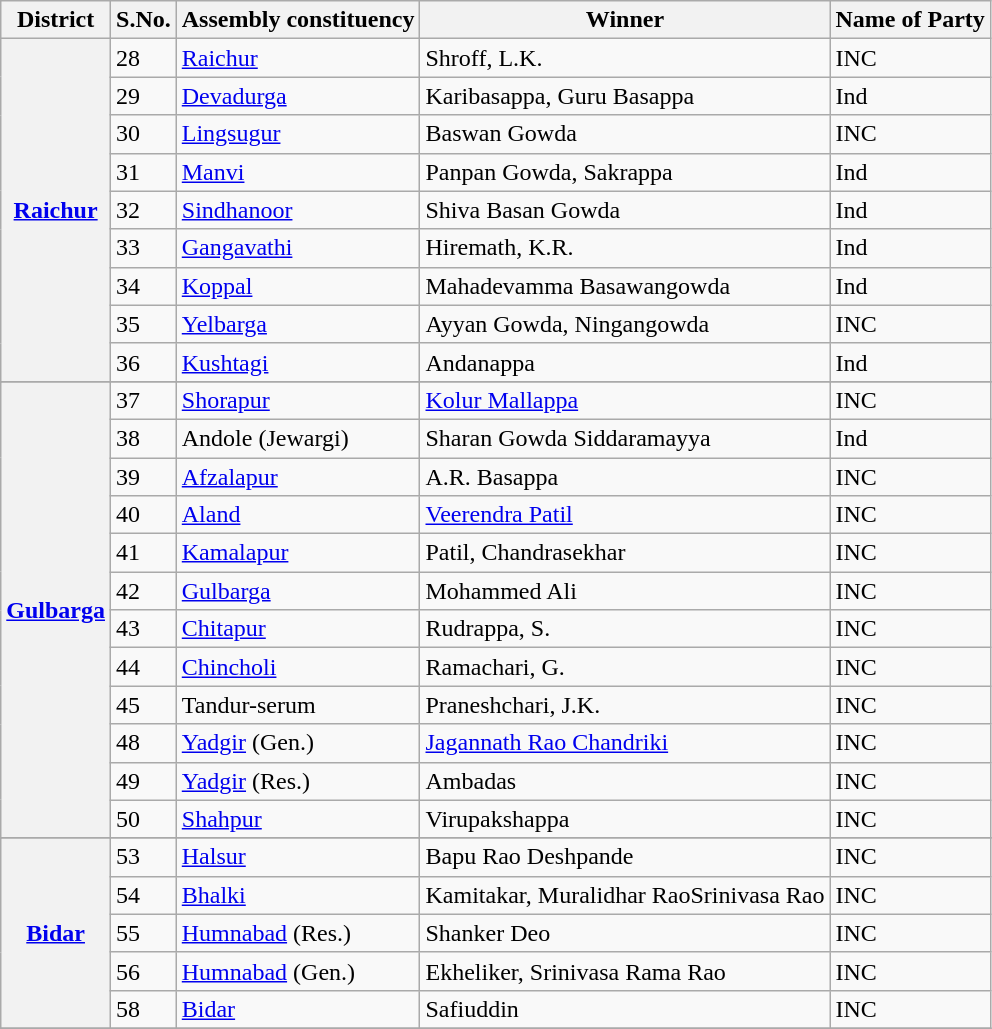<table class="wikitable sortable" style="font-size: 100%">
<tr>
<th>District</th>
<th>S.No.</th>
<th>Assembly constituency</th>
<th>Winner</th>
<th>Name of Party</th>
</tr>
<tr>
<th rowspan=9><a href='#'>Raichur</a></th>
<td>28</td>
<td><a href='#'>Raichur</a></td>
<td>Shroff, L.K.</td>
<td>INC</td>
</tr>
<tr>
<td>29</td>
<td><a href='#'>Devadurga</a></td>
<td>Karibasappa, Guru Basappa</td>
<td>Ind</td>
</tr>
<tr>
<td>30</td>
<td><a href='#'>Lingsugur</a></td>
<td>Baswan Gowda</td>
<td>INC</td>
</tr>
<tr>
<td>31</td>
<td><a href='#'>Manvi</a></td>
<td>Panpan Gowda, Sakrappa</td>
<td>Ind</td>
</tr>
<tr>
<td>32</td>
<td><a href='#'>Sindhanoor</a></td>
<td>Shiva Basan Gowda</td>
<td>Ind</td>
</tr>
<tr>
<td>33</td>
<td><a href='#'>Gangavathi</a></td>
<td>Hiremath, K.R.</td>
<td>Ind</td>
</tr>
<tr>
<td>34</td>
<td><a href='#'>Koppal</a></td>
<td>Mahadevamma Basawangowda</td>
<td>Ind</td>
</tr>
<tr>
<td>35</td>
<td><a href='#'>Yelbarga</a></td>
<td>Ayyan Gowda, Ningangowda</td>
<td>INC</td>
</tr>
<tr>
<td>36</td>
<td><a href='#'>Kushtagi</a></td>
<td>Andanappa</td>
<td>Ind</td>
</tr>
<tr>
</tr>
<tr>
<th rowspan="12"><a href='#'>Gulbarga</a></th>
<td>37</td>
<td><a href='#'>Shorapur</a></td>
<td><a href='#'>Kolur Mallappa</a></td>
<td>INC</td>
</tr>
<tr>
<td>38</td>
<td>Andole (Jewargi)</td>
<td>Sharan Gowda Siddaramayya</td>
<td>Ind</td>
</tr>
<tr>
<td>39</td>
<td><a href='#'>Afzalapur</a></td>
<td>A.R. Basappa</td>
<td>INC</td>
</tr>
<tr>
<td>40</td>
<td><a href='#'>Aland</a></td>
<td><a href='#'>Veerendra Patil</a></td>
<td>INC</td>
</tr>
<tr>
<td>41</td>
<td><a href='#'>Kamalapur</a></td>
<td>Patil, Chandrasekhar</td>
<td>INC</td>
</tr>
<tr>
<td>42</td>
<td><a href='#'>Gulbarga</a></td>
<td>Mohammed Ali</td>
<td>INC</td>
</tr>
<tr>
<td>43</td>
<td><a href='#'>Chitapur</a></td>
<td>Rudrappa, S.</td>
<td>INC</td>
</tr>
<tr>
<td>44</td>
<td><a href='#'>Chincholi</a></td>
<td>Ramachari, G.</td>
<td>INC</td>
</tr>
<tr>
<td>45</td>
<td>Tandur-serum</td>
<td>Praneshchari, J.K.</td>
<td>INC</td>
</tr>
<tr>
<td>48</td>
<td><a href='#'>Yadgir</a> (Gen.)</td>
<td><a href='#'>Jagannath Rao Chandriki</a></td>
<td>INC</td>
</tr>
<tr>
<td>49</td>
<td><a href='#'>Yadgir</a> (Res.)</td>
<td>Ambadas</td>
<td>INC</td>
</tr>
<tr>
<td>50</td>
<td><a href='#'>Shahpur</a></td>
<td>Virupakshappa</td>
<td>INC</td>
</tr>
<tr>
</tr>
<tr>
<th rowspan="5"><a href='#'>Bidar</a></th>
<td>53</td>
<td><a href='#'>Halsur</a></td>
<td>Bapu Rao Deshpande</td>
<td>INC</td>
</tr>
<tr>
<td>54</td>
<td><a href='#'>Bhalki</a></td>
<td>Kamitakar, Muralidhar RaoSrinivasa Rao</td>
<td>INC</td>
</tr>
<tr>
<td>55</td>
<td><a href='#'>Humnabad</a> (Res.)</td>
<td>Shanker Deo</td>
<td>INC</td>
</tr>
<tr>
<td>56</td>
<td><a href='#'>Humnabad</a> (Gen.)</td>
<td>Ekheliker, Srinivasa Rama Rao</td>
<td>INC</td>
</tr>
<tr>
<td>58</td>
<td><a href='#'>Bidar</a></td>
<td>Safiuddin</td>
<td>INC</td>
</tr>
<tr>
</tr>
</table>
